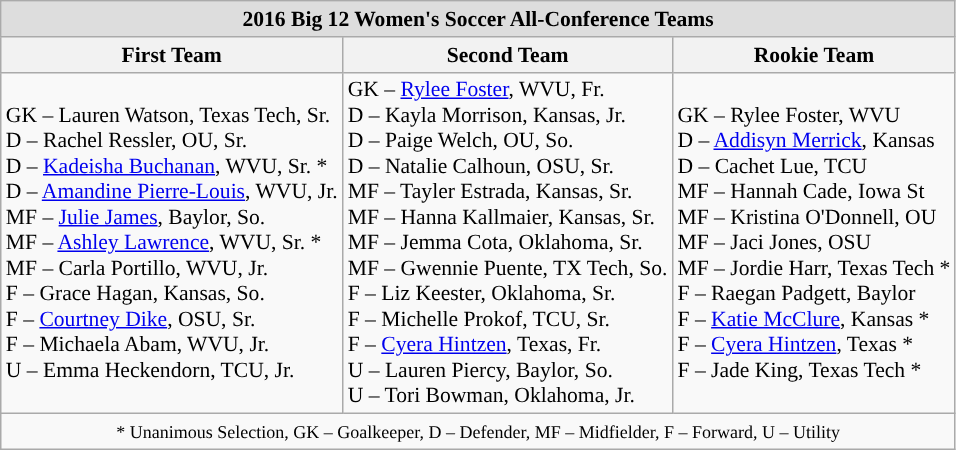<table class="wikitable" style="white-space:nowrap; font-size:90%;">
<tr>
<td colspan="7" style="text-align:center; background:#ddd;"><strong>2016 Big 12 Women's Soccer All-Conference Teams</strong></td>
</tr>
<tr>
<th>First Team</th>
<th>Second Team</th>
<th>Rookie Team</th>
</tr>
<tr>
<td>GK – Lauren Watson, Texas Tech, Sr.<br>D – Rachel Ressler, OU, Sr.<br>D – <a href='#'>Kadeisha Buchanan</a>, WVU, Sr. *<br>D – <a href='#'>Amandine Pierre-Louis</a>, WVU, Jr.<br>MF – <a href='#'>Julie James</a>, Baylor, So.<br>MF – <a href='#'>Ashley Lawrence</a>, WVU, Sr. *<br>MF – Carla Portillo, WVU, Jr.<br>F – Grace Hagan, Kansas, So.<br>F – <a href='#'>Courtney Dike</a>, OSU, Sr.<br>F – Michaela Abam, WVU, Jr.<br>U – Emma Heckendorn, TCU, Jr.</td>
<td>GK – <a href='#'>Rylee Foster</a>, WVU, Fr.<br>D – Kayla Morrison, Kansas, Jr.<br>D – Paige Welch, OU, So.<br>D – Natalie Calhoun, OSU, Sr.<br>MF – Tayler Estrada, Kansas, Sr.<br>MF – Hanna Kallmaier, Kansas, Sr.<br>MF – Jemma Cota, Oklahoma, Sr.<br>MF – Gwennie Puente, TX Tech, So.<br>F – Liz Keester, Oklahoma, Sr.<br>F – Michelle Prokof, TCU, Sr.<br>F – <a href='#'>Cyera Hintzen</a>, Texas, Fr.<br>U – Lauren Piercy, Baylor, So.<br>U – Tori Bowman, Oklahoma, Jr.</td>
<td>GK – Rylee Foster, WVU<br>D – <a href='#'>Addisyn Merrick</a>, Kansas<br>D – Cachet Lue, TCU<br>MF – Hannah Cade, Iowa St<br>MF – Kristina O'Donnell, OU<br>MF – Jaci Jones, OSU<br>MF – Jordie Harr, Texas Tech *<br>F – Raegan Padgett, Baylor<br>F – <a href='#'>Katie McClure</a>, Kansas *<br>F – <a href='#'>Cyera Hintzen</a>, Texas *<br>F – Jade King, Texas Tech *</td>
</tr>
<tr>
<td colspan="3" style="text-align:center"><small>* Unanimous Selection, GK – Goalkeeper, D – Defender, MF – Midfielder, F – Forward, U – Utility</small></td>
</tr>
</table>
